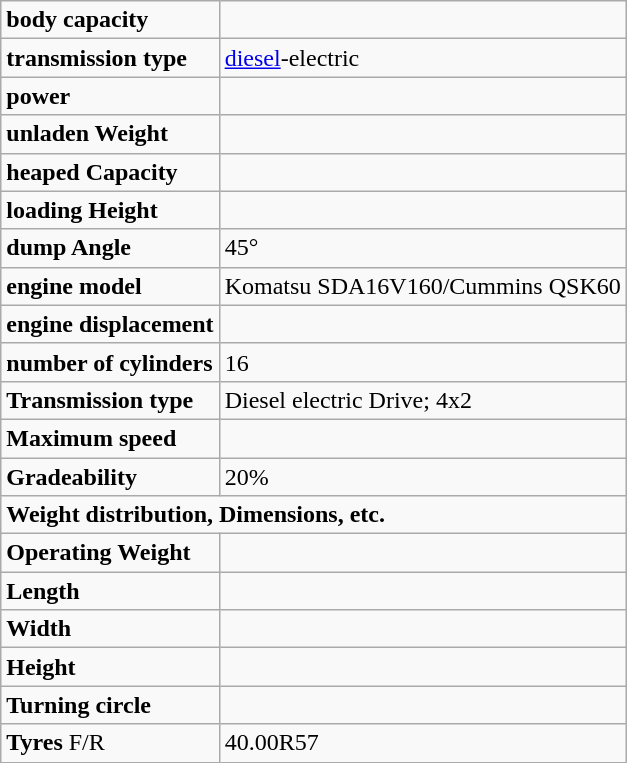<table class="wikitable">
<tr>
<td><strong>body capacity</strong></td>
<td></td>
</tr>
<tr>
<td><strong>transmission type</strong></td>
<td><a href='#'>diesel</a>-electric</td>
</tr>
<tr>
<td><strong>power</strong></td>
<td></td>
</tr>
<tr>
<td><strong>unladen Weight</strong></td>
<td></td>
</tr>
<tr>
<td><strong>heaped Capacity</strong></td>
<td></td>
</tr>
<tr>
<td><strong>loading Height</strong></td>
<td></td>
</tr>
<tr>
<td><strong>dump Angle</strong></td>
<td>45°</td>
</tr>
<tr>
<td><strong>engine model</strong></td>
<td>Komatsu SDA16V160/Cummins QSK60</td>
</tr>
<tr>
<td><strong>engine displacement</strong></td>
<td></td>
</tr>
<tr>
<td><strong>number of cylinders</strong></td>
<td>16</td>
</tr>
<tr>
<td><strong>Transmission type</strong></td>
<td>Diesel electric Drive; 4x2</td>
</tr>
<tr>
<td><strong>Maximum speed</strong></td>
<td></td>
</tr>
<tr>
<td><strong>Gradeability</strong></td>
<td>20%</td>
</tr>
<tr>
<td Colspan=2><strong>Weight distribution, Dimensions, etc.</strong></td>
</tr>
<tr>
<td><strong>Operating Weight</strong></td>
<td></td>
</tr>
<tr>
<td><strong>Length</strong></td>
<td></td>
</tr>
<tr>
<td><strong>Width</strong></td>
<td></td>
</tr>
<tr>
<td><strong>Height</strong></td>
<td></td>
</tr>
<tr>
<td><strong>Turning circle</strong></td>
<td></td>
</tr>
<tr>
<td><strong>Tyres</strong> F/R</td>
<td>40.00R57</td>
</tr>
</table>
